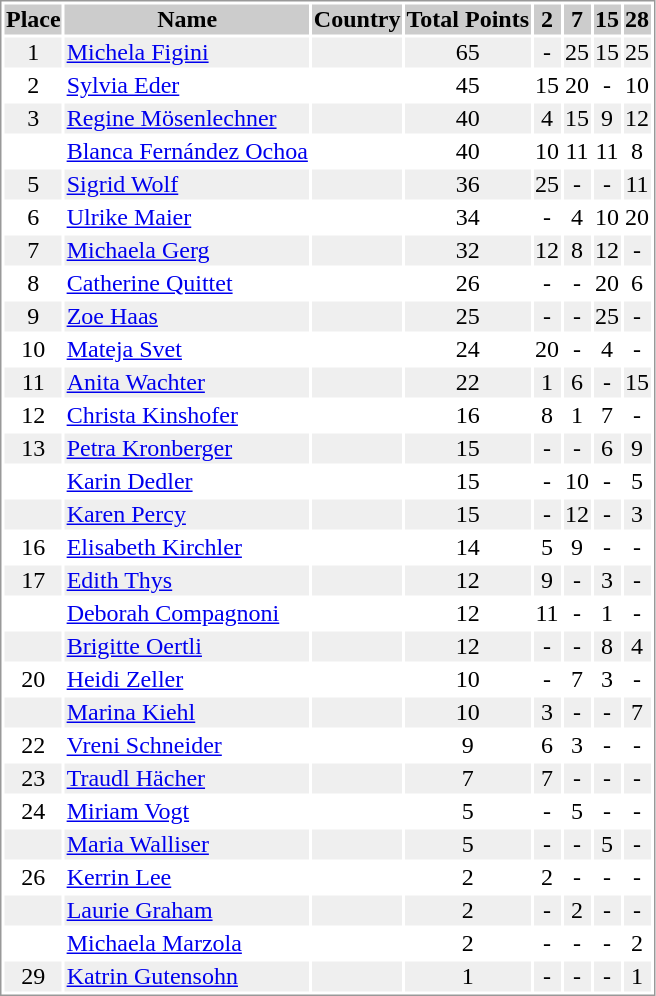<table border="0" style="border: 1px solid #999; background-color:#FFFFFF; text-align:center">
<tr align="center" bgcolor="#CCCCCC">
<th>Place</th>
<th>Name</th>
<th>Country</th>
<th>Total Points</th>
<th>2</th>
<th>7</th>
<th>15</th>
<th>28</th>
</tr>
<tr bgcolor="#EFEFEF">
<td>1</td>
<td align="left"><a href='#'>Michela Figini</a></td>
<td align="left"></td>
<td>65</td>
<td>-</td>
<td>25</td>
<td>15</td>
<td>25</td>
</tr>
<tr>
<td>2</td>
<td align="left"><a href='#'>Sylvia Eder</a></td>
<td align="left"></td>
<td>45</td>
<td>15</td>
<td>20</td>
<td>-</td>
<td>10</td>
</tr>
<tr bgcolor="#EFEFEF">
<td>3</td>
<td align="left"><a href='#'>Regine Mösenlechner</a></td>
<td align="left"></td>
<td>40</td>
<td>4</td>
<td>15</td>
<td>9</td>
<td>12</td>
</tr>
<tr>
<td></td>
<td align="left"><a href='#'>Blanca Fernández Ochoa</a></td>
<td align="left"></td>
<td>40</td>
<td>10</td>
<td>11</td>
<td>11</td>
<td>8</td>
</tr>
<tr bgcolor="#EFEFEF">
<td>5</td>
<td align="left"><a href='#'>Sigrid Wolf</a></td>
<td align="left"></td>
<td>36</td>
<td>25</td>
<td>-</td>
<td>-</td>
<td>11</td>
</tr>
<tr>
<td>6</td>
<td align="left"><a href='#'>Ulrike Maier</a></td>
<td align="left"></td>
<td>34</td>
<td>-</td>
<td>4</td>
<td>10</td>
<td>20</td>
</tr>
<tr bgcolor="#EFEFEF">
<td>7</td>
<td align="left"><a href='#'>Michaela Gerg</a></td>
<td align="left"></td>
<td>32</td>
<td>12</td>
<td>8</td>
<td>12</td>
<td>-</td>
</tr>
<tr>
<td>8</td>
<td align="left"><a href='#'>Catherine Quittet</a></td>
<td align="left"></td>
<td>26</td>
<td>-</td>
<td>-</td>
<td>20</td>
<td>6</td>
</tr>
<tr bgcolor="#EFEFEF">
<td>9</td>
<td align="left"><a href='#'>Zoe Haas</a></td>
<td align="left"></td>
<td>25</td>
<td>-</td>
<td>-</td>
<td>25</td>
<td>-</td>
</tr>
<tr>
<td>10</td>
<td align="left"><a href='#'>Mateja Svet</a></td>
<td align="left"></td>
<td>24</td>
<td>20</td>
<td>-</td>
<td>4</td>
<td>-</td>
</tr>
<tr bgcolor="#EFEFEF">
<td>11</td>
<td align="left"><a href='#'>Anita Wachter</a></td>
<td align="left"></td>
<td>22</td>
<td>1</td>
<td>6</td>
<td>-</td>
<td>15</td>
</tr>
<tr>
<td>12</td>
<td align="left"><a href='#'>Christa Kinshofer</a></td>
<td align="left"></td>
<td>16</td>
<td>8</td>
<td>1</td>
<td>7</td>
<td>-</td>
</tr>
<tr bgcolor="#EFEFEF">
<td>13</td>
<td align="left"><a href='#'>Petra Kronberger</a></td>
<td align="left"></td>
<td>15</td>
<td>-</td>
<td>-</td>
<td>6</td>
<td>9</td>
</tr>
<tr>
<td></td>
<td align="left"><a href='#'>Karin Dedler</a></td>
<td align="left"></td>
<td>15</td>
<td>-</td>
<td>10</td>
<td>-</td>
<td>5</td>
</tr>
<tr bgcolor="#EFEFEF">
<td></td>
<td align="left"><a href='#'>Karen Percy</a></td>
<td align="left"></td>
<td>15</td>
<td>-</td>
<td>12</td>
<td>-</td>
<td>3</td>
</tr>
<tr>
<td>16</td>
<td align="left"><a href='#'>Elisabeth Kirchler</a></td>
<td align="left"></td>
<td>14</td>
<td>5</td>
<td>9</td>
<td>-</td>
<td>-</td>
</tr>
<tr bgcolor="#EFEFEF">
<td>17</td>
<td align="left"><a href='#'>Edith Thys</a></td>
<td align="left"></td>
<td>12</td>
<td>9</td>
<td>-</td>
<td>3</td>
<td>-</td>
</tr>
<tr>
<td></td>
<td align="left"><a href='#'>Deborah Compagnoni</a></td>
<td align="left"></td>
<td>12</td>
<td>11</td>
<td>-</td>
<td>1</td>
<td>-</td>
</tr>
<tr bgcolor="#EFEFEF">
<td></td>
<td align="left"><a href='#'>Brigitte Oertli</a></td>
<td align="left"></td>
<td>12</td>
<td>-</td>
<td>-</td>
<td>8</td>
<td>4</td>
</tr>
<tr>
<td>20</td>
<td align="left"><a href='#'>Heidi Zeller</a></td>
<td align="left"></td>
<td>10</td>
<td>-</td>
<td>7</td>
<td>3</td>
<td>-</td>
</tr>
<tr bgcolor="#EFEFEF">
<td></td>
<td align="left"><a href='#'>Marina Kiehl</a></td>
<td align="left"></td>
<td>10</td>
<td>3</td>
<td>-</td>
<td>-</td>
<td>7</td>
</tr>
<tr>
<td>22</td>
<td align="left"><a href='#'>Vreni Schneider</a></td>
<td align="left"></td>
<td>9</td>
<td>6</td>
<td>3</td>
<td>-</td>
<td>-</td>
</tr>
<tr bgcolor="#EFEFEF">
<td>23</td>
<td align="left"><a href='#'>Traudl Hächer</a></td>
<td align="left"></td>
<td>7</td>
<td>7</td>
<td>-</td>
<td>-</td>
<td>-</td>
</tr>
<tr>
<td>24</td>
<td align="left"><a href='#'>Miriam Vogt</a></td>
<td align="left"></td>
<td>5</td>
<td>-</td>
<td>5</td>
<td>-</td>
<td>-</td>
</tr>
<tr bgcolor="#EFEFEF">
<td></td>
<td align="left"><a href='#'>Maria Walliser</a></td>
<td align="left"></td>
<td>5</td>
<td>-</td>
<td>-</td>
<td>5</td>
<td>-</td>
</tr>
<tr>
<td>26</td>
<td align="left"><a href='#'>Kerrin Lee</a></td>
<td align="left"></td>
<td>2</td>
<td>2</td>
<td>-</td>
<td>-</td>
<td>-</td>
</tr>
<tr bgcolor="#EFEFEF">
<td></td>
<td align="left"><a href='#'>Laurie Graham</a></td>
<td align="left"></td>
<td>2</td>
<td>-</td>
<td>2</td>
<td>-</td>
<td>-</td>
</tr>
<tr>
<td></td>
<td align="left"><a href='#'>Michaela Marzola</a></td>
<td align="left"></td>
<td>2</td>
<td>-</td>
<td>-</td>
<td>-</td>
<td>2</td>
</tr>
<tr bgcolor="#EFEFEF">
<td>29</td>
<td align="left"><a href='#'>Katrin Gutensohn</a></td>
<td align="left"></td>
<td>1</td>
<td>-</td>
<td>-</td>
<td>-</td>
<td>1</td>
</tr>
</table>
